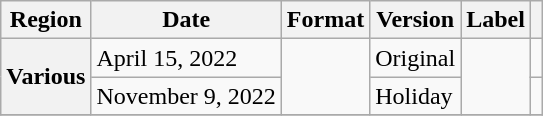<table class="wikitable plainrowheaders">
<tr>
<th>Region</th>
<th>Date</th>
<th>Format</th>
<th>Version</th>
<th>Label</th>
<th></th>
</tr>
<tr>
<th rowspan="2" scope="row">Various</th>
<td>April 15, 2022</td>
<td rowspan="2"></td>
<td>Original</td>
<td rowspan="2"></td>
<td style="text-align:center;"></td>
</tr>
<tr>
<td>November 9, 2022</td>
<td>Holiday</td>
<td style="text-align:center;"></td>
</tr>
<tr>
</tr>
</table>
